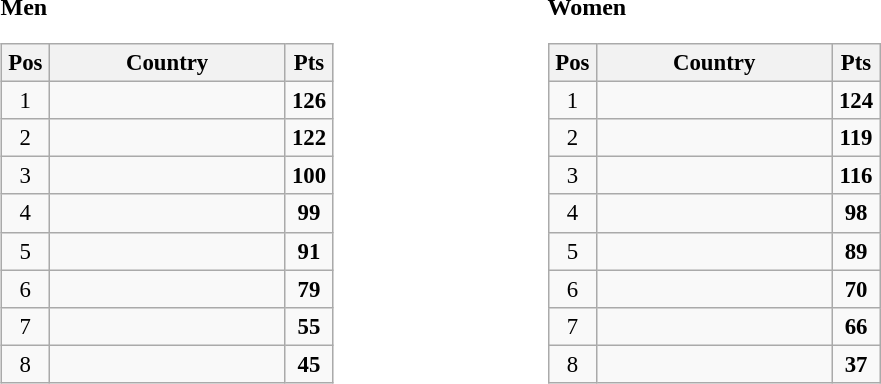<table>
<tr>
<td valign="top" width=33%><br><strong>Men</strong><table class="wikitable" style="text-align: center; font-size:95%">
<tr>
<th width="25">Pos</th>
<th width="150">Country</th>
<th width="25">Pts</th>
</tr>
<tr>
<td>1</td>
<td align="left"></td>
<td><strong>126</strong></td>
</tr>
<tr>
<td>2</td>
<td align="left"></td>
<td><strong>122</strong></td>
</tr>
<tr>
<td>3</td>
<td align="left"></td>
<td><strong>100</strong></td>
</tr>
<tr>
<td>4</td>
<td align="left"></td>
<td><strong>99</strong></td>
</tr>
<tr>
<td>5</td>
<td align="left"></td>
<td><strong>91</strong></td>
</tr>
<tr>
<td>6</td>
<td align="left"></td>
<td><strong>79</strong></td>
</tr>
<tr>
<td>7</td>
<td align="left"></td>
<td><strong>55</strong></td>
</tr>
<tr>
<td>8</td>
<td align="left"></td>
<td><strong>45</strong></td>
</tr>
</table>
</td>
<td valign="top" width=33%><br><strong>Women</strong><table class="wikitable" style="text-align: center; font-size:95%">
<tr>
<th width="25">Pos</th>
<th width="150">Country</th>
<th width="25">Pts</th>
</tr>
<tr>
<td>1</td>
<td align="left"></td>
<td><strong>124</strong></td>
</tr>
<tr>
<td>2</td>
<td align="left"></td>
<td><strong>119</strong></td>
</tr>
<tr>
<td>3</td>
<td align="left"></td>
<td><strong>116</strong></td>
</tr>
<tr>
<td>4</td>
<td align="left"></td>
<td><strong>98</strong></td>
</tr>
<tr>
<td>5</td>
<td align="left"></td>
<td><strong>89</strong></td>
</tr>
<tr>
<td>6</td>
<td align="left"></td>
<td><strong>70</strong></td>
</tr>
<tr>
<td>7</td>
<td align="left"></td>
<td><strong>66</strong></td>
</tr>
<tr>
<td>8</td>
<td align="left"></td>
<td><strong>37</strong></td>
</tr>
</table>
</td>
</tr>
</table>
